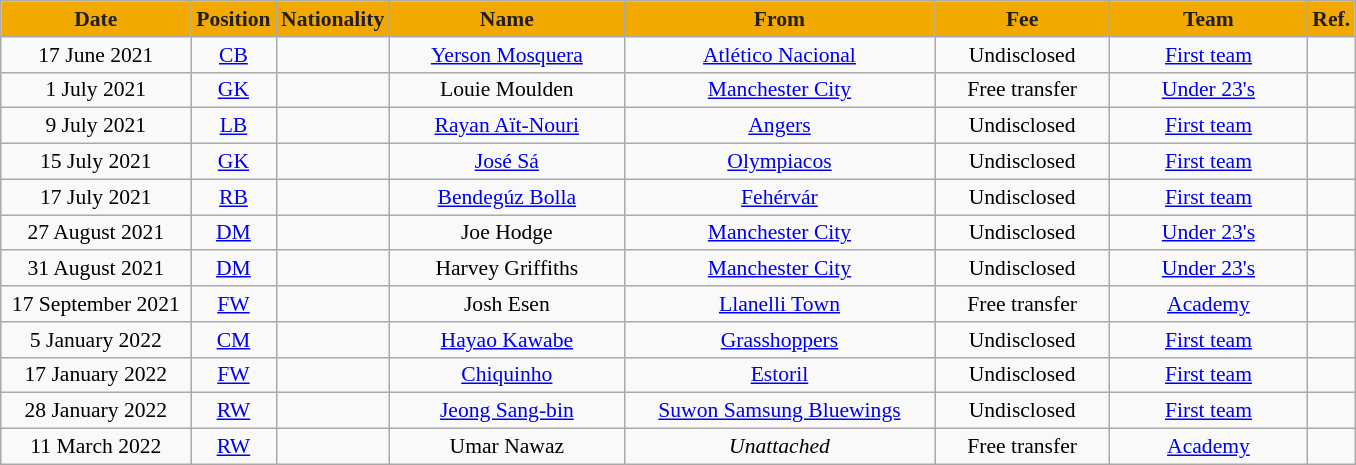<table class="wikitable"  style="text-align:center; font-size:90%; ">
<tr>
<th style="background:#F2A900; color:#231F20; width:120px;">Date</th>
<th style="background:#F2A900; color:#231F20; width:50px;">Position</th>
<th style="background:#F2A900; color:#231F20; width:50px;">Nationality</th>
<th style="background:#F2A900; color:#231F20; width:150px;">Name</th>
<th style="background:#F2A900; color:#231F20; width:200px;">From</th>
<th style="background:#F2A900; color:#231F20; width:110px;">Fee</th>
<th style="background:#F2A900; color:#231F20; width:125px;">Team</th>
<th style="background:#F2A900; color:#231F20; width:25px;">Ref.</th>
</tr>
<tr>
<td>17 June 2021</td>
<td><a href='#'>CB</a></td>
<td></td>
<td><a href='#'>Yerson Mosquera</a></td>
<td> <a href='#'>Atlético Nacional</a></td>
<td>Undisclosed</td>
<td><a href='#'>First team</a></td>
<td></td>
</tr>
<tr>
<td>1 July 2021</td>
<td><a href='#'>GK</a></td>
<td></td>
<td>Louie Moulden</td>
<td> <a href='#'>Manchester City</a></td>
<td>Free transfer</td>
<td><a href='#'>Under 23's</a></td>
<td></td>
</tr>
<tr>
<td>9 July 2021</td>
<td><a href='#'>LB</a></td>
<td></td>
<td><a href='#'>Rayan Aït-Nouri</a></td>
<td> <a href='#'>Angers</a></td>
<td>Undisclosed</td>
<td><a href='#'>First team</a></td>
<td></td>
</tr>
<tr>
<td>15 July 2021</td>
<td><a href='#'>GK</a></td>
<td></td>
<td><a href='#'>José Sá</a></td>
<td> <a href='#'>Olympiacos</a></td>
<td>Undisclosed</td>
<td><a href='#'>First team</a></td>
<td></td>
</tr>
<tr>
<td>17 July 2021</td>
<td><a href='#'>RB</a></td>
<td></td>
<td><a href='#'>Bendegúz Bolla</a></td>
<td> <a href='#'>Fehérvár</a></td>
<td>Undisclosed</td>
<td><a href='#'>First team</a></td>
<td></td>
</tr>
<tr>
<td>27 August 2021</td>
<td><a href='#'>DM</a></td>
<td></td>
<td>Joe Hodge</td>
<td> <a href='#'>Manchester City</a></td>
<td>Undisclosed</td>
<td><a href='#'>Under 23's</a></td>
<td></td>
</tr>
<tr>
<td>31 August 2021</td>
<td><a href='#'>DM</a></td>
<td></td>
<td>Harvey Griffiths</td>
<td> <a href='#'>Manchester City</a></td>
<td>Undisclosed</td>
<td><a href='#'>Under 23's</a></td>
<td></td>
</tr>
<tr>
<td>17 September 2021</td>
<td><a href='#'>FW</a></td>
<td></td>
<td>Josh Esen</td>
<td> <a href='#'>Llanelli Town</a></td>
<td>Free transfer</td>
<td><a href='#'>Academy</a></td>
<td></td>
</tr>
<tr>
<td>5 January 2022</td>
<td><a href='#'>CM</a></td>
<td></td>
<td><a href='#'>Hayao Kawabe</a></td>
<td> <a href='#'>Grasshoppers</a></td>
<td>Undisclosed</td>
<td><a href='#'>First team</a></td>
<td></td>
</tr>
<tr>
<td>17 January 2022</td>
<td><a href='#'>FW</a></td>
<td></td>
<td><a href='#'>Chiquinho</a></td>
<td> <a href='#'>Estoril</a></td>
<td>Undisclosed</td>
<td><a href='#'>First team</a></td>
<td></td>
</tr>
<tr>
<td>28 January 2022</td>
<td><a href='#'>RW</a></td>
<td></td>
<td><a href='#'>Jeong Sang-bin</a></td>
<td> <a href='#'>Suwon Samsung Bluewings</a></td>
<td>Undisclosed</td>
<td><a href='#'>First team</a></td>
<td></td>
</tr>
<tr>
<td>11 March 2022</td>
<td><a href='#'>RW</a></td>
<td></td>
<td>Umar Nawaz</td>
<td><em>Unattached</em></td>
<td>Free transfer</td>
<td><a href='#'>Academy</a></td>
<td></td>
</tr>
</table>
